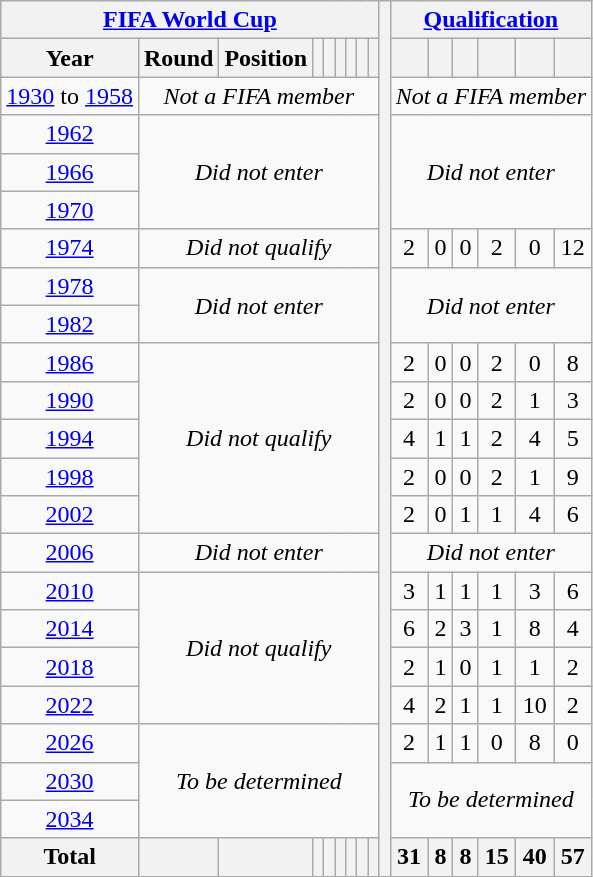<table class="wikitable" style="text-align: center;">
<tr>
<th colspan=9><a href='#'>FIFA World Cup</a></th>
<th rowspan=28></th>
<th colspan=6><a href='#'>Qualification</a></th>
</tr>
<tr>
<th>Year</th>
<th>Round</th>
<th>Position</th>
<th></th>
<th></th>
<th></th>
<th></th>
<th></th>
<th></th>
<th></th>
<th></th>
<th></th>
<th></th>
<th></th>
<th></th>
</tr>
<tr>
<td><a href='#'>1930</a> to <a href='#'>1958</a></td>
<td colspan=8><em>Not a FIFA member</em></td>
<td colspan=6><em>Not a FIFA member</em></td>
</tr>
<tr>
<td> <a href='#'>1962</a></td>
<td colspan=8 rowspan=3><em>Did not enter</em></td>
<td colspan=6 rowspan=3><em>Did not enter</em></td>
</tr>
<tr>
<td> <a href='#'>1966</a></td>
</tr>
<tr>
<td> <a href='#'>1970</a></td>
</tr>
<tr>
<td> <a href='#'>1974</a></td>
<td colspan=8><em>Did not qualify</em></td>
<td>2</td>
<td>0</td>
<td>0</td>
<td>2</td>
<td>0</td>
<td>12</td>
</tr>
<tr>
<td> <a href='#'>1978</a></td>
<td colspan=8 rowspan=2><em>Did not enter</em></td>
<td colspan=6 rowspan=2><em>Did not enter</em></td>
</tr>
<tr>
<td> <a href='#'>1982</a></td>
</tr>
<tr>
<td> <a href='#'>1986</a></td>
<td colspan=8 rowspan=5><em>Did not qualify</em></td>
<td>2</td>
<td>0</td>
<td>0</td>
<td>2</td>
<td>0</td>
<td>8</td>
</tr>
<tr>
<td> <a href='#'>1990</a></td>
<td>2</td>
<td>0</td>
<td>0</td>
<td>2</td>
<td>1</td>
<td>3</td>
</tr>
<tr>
<td> <a href='#'>1994</a></td>
<td>4</td>
<td>1</td>
<td>1</td>
<td>2</td>
<td>4</td>
<td>5</td>
</tr>
<tr>
<td> <a href='#'>1998</a></td>
<td>2</td>
<td>0</td>
<td>0</td>
<td>2</td>
<td>1</td>
<td>9</td>
</tr>
<tr>
<td>  <a href='#'>2002</a></td>
<td>2</td>
<td>0</td>
<td>1</td>
<td>1</td>
<td>4</td>
<td>6</td>
</tr>
<tr>
<td> <a href='#'>2006</a></td>
<td colspan=8><em>Did not enter</em></td>
<td colspan=6><em>Did not enter</em></td>
</tr>
<tr>
<td> <a href='#'>2010</a></td>
<td colspan=8 rowspan=4><em>Did not qualify</em></td>
<td>3</td>
<td>1</td>
<td>1</td>
<td>1</td>
<td>3</td>
<td>6</td>
</tr>
<tr>
<td> <a href='#'>2014</a></td>
<td>6</td>
<td>2</td>
<td>3</td>
<td>1</td>
<td>8</td>
<td>4</td>
</tr>
<tr>
<td> <a href='#'>2018</a></td>
<td>2</td>
<td>1</td>
<td>0</td>
<td>1</td>
<td>1</td>
<td>2</td>
</tr>
<tr>
<td> <a href='#'>2022</a></td>
<td>4</td>
<td>2</td>
<td>1</td>
<td>1</td>
<td>10</td>
<td>2</td>
</tr>
<tr>
<td>   <a href='#'>2026</a></td>
<td colspan=8 rowspan=3><em>To be determined</em></td>
<td>2</td>
<td>1</td>
<td>1</td>
<td>0</td>
<td>8</td>
<td>0</td>
</tr>
<tr>
<td>   <a href='#'>2030</a></td>
<td colspan=6 rowspan=2><em>To be determined</em></td>
</tr>
<tr>
<td> <a href='#'>2034</a></td>
</tr>
<tr>
<th>Total</th>
<th></th>
<th></th>
<th></th>
<th></th>
<th></th>
<th></th>
<th></th>
<th></th>
<th>31</th>
<th>8</th>
<th>8</th>
<th>15</th>
<th>40</th>
<th>57</th>
</tr>
</table>
